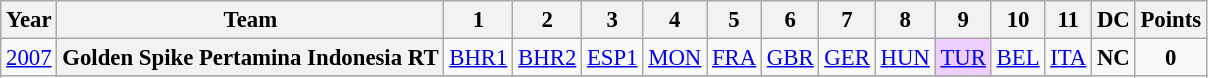<table class="wikitable" style="text-align:center; font-size:95%">
<tr>
<th>Year</th>
<th>Team</th>
<th>1</th>
<th>2</th>
<th>3</th>
<th>4</th>
<th>5</th>
<th>6</th>
<th>7</th>
<th>8</th>
<th>9</th>
<th>10</th>
<th>11</th>
<th>DC</th>
<th>Points</th>
</tr>
<tr>
<td rowspan=2><a href='#'>2007</a></td>
<th>Golden Spike Pertamina Indonesia RT</th>
<td><a href='#'>BHR1</a></td>
<td><a href='#'>BHR2</a></td>
<td><a href='#'>ESP1</a></td>
<td><a href='#'>MON</a></td>
<td><a href='#'>FRA</a></td>
<td><a href='#'>GBR</a></td>
<td><a href='#'>GER</a></td>
<td><a href='#'>HUN</a></td>
<td style="background:#EFCFFF;"><a href='#'>TUR</a><br></td>
<td><a href='#'>BEL</a></td>
<td><a href='#'>ITA</a></td>
<td rowspan=2><strong>NC</strong></td>
<td rowspan=2><strong>0</strong></td>
</tr>
<tr>
</tr>
</table>
